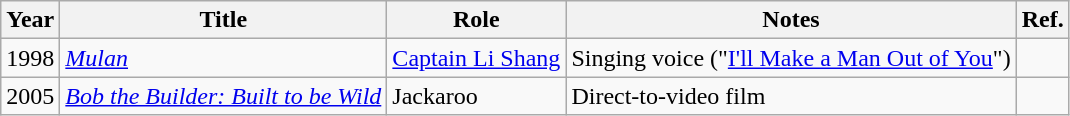<table class="wikitable sortable">
<tr>
<th>Year</th>
<th>Title</th>
<th>Role</th>
<th>Notes</th>
<th>Ref.</th>
</tr>
<tr>
<td>1998</td>
<td><em><a href='#'>Mulan</a></em></td>
<td><a href='#'>Captain Li Shang</a></td>
<td>Singing voice ("<a href='#'>I'll Make a Man Out of You</a>")</td>
<td></td>
</tr>
<tr>
<td>2005</td>
<td><em><a href='#'>Bob the Builder: Built to be Wild</a></em></td>
<td>Jackaroo</td>
<td>Direct-to-video film</td>
<td></td>
</tr>
</table>
